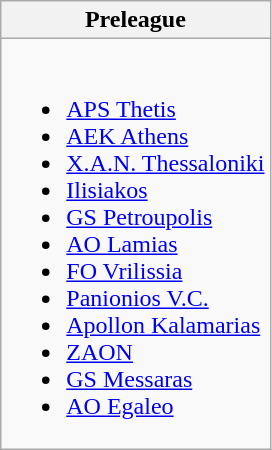<table class="wikitable">
<tr>
<th>Preleague</th>
</tr>
<tr>
<td><br><ul><li><a href='#'>APS Thetis</a></li><li><a href='#'>AEK Athens</a></li><li><a href='#'>X.A.N. Thessaloniki</a></li><li><a href='#'>Ilisiakos</a></li><li><a href='#'>GS Petroupolis</a></li><li><a href='#'>AO Lamias</a></li><li><a href='#'>FO Vrilissia</a></li><li><a href='#'>Panionios V.C.</a></li><li><a href='#'>Apollon Kalamarias</a></li><li><a href='#'>ZAON</a></li><li><a href='#'>GS Messaras</a></li><li><a href='#'>AO Egaleo</a></li></ul></td>
</tr>
</table>
